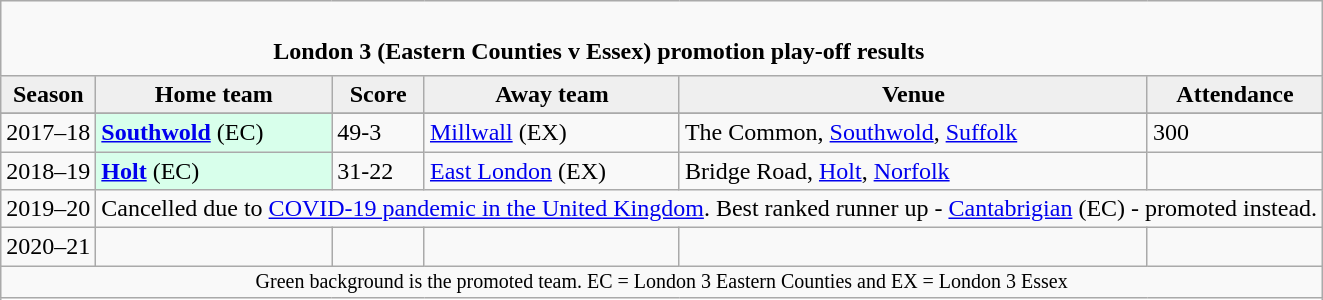<table class="wikitable" style="text-align: left;">
<tr>
<td colspan="11" cellpadding="0" cellspacing="0"><br><table border="0" style="width:100%;" cellpadding="0" cellspacing="0">
<tr>
<td style="width:20%; border:0;"></td>
<td style="border:0;"><strong>London 3 (Eastern Counties v Essex) promotion play-off results</strong></td>
<td style="width:20%; border:0;"></td>
</tr>
</table>
</td>
</tr>
<tr>
<th style="background:#efefef;">Season</th>
<th style="background:#efefef">Home team</th>
<th style="background:#efefef">Score</th>
<th style="background:#efefef">Away team</th>
<th style="background:#efefef">Venue</th>
<th style="background:#efefef">Attendance</th>
</tr>
<tr align=left>
</tr>
<tr>
<td>2017–18</td>
<td style="background:#d8ffeb;"><strong><a href='#'>Southwold</a></strong> (EC)</td>
<td>49-3</td>
<td><a href='#'>Millwall</a> (EX)</td>
<td>The Common, <a href='#'>Southwold</a>, <a href='#'>Suffolk</a></td>
<td>300</td>
</tr>
<tr>
<td>2018–19</td>
<td style="background:#d8ffeb;"><strong><a href='#'>Holt</a></strong> (EC)</td>
<td>31-22</td>
<td><a href='#'>East London</a> (EX)</td>
<td>Bridge Road, <a href='#'>Holt</a>, <a href='#'>Norfolk</a></td>
<td></td>
</tr>
<tr>
<td>2019–20</td>
<td colspan=6>Cancelled due to <a href='#'>COVID-19 pandemic in the United Kingdom</a>.  Best ranked runner up - <a href='#'>Cantabrigian</a> (EC) - promoted instead.</td>
</tr>
<tr>
<td>2020–21</td>
<td></td>
<td></td>
<td></td>
<td></td>
<td></td>
</tr>
<tr>
<td colspan="15"  style="border:0; font-size:smaller; text-align:center;">Green background is the promoted team. EC = London 3 Eastern Counties and EX = London 3 Essex</td>
</tr>
<tr>
</tr>
</table>
